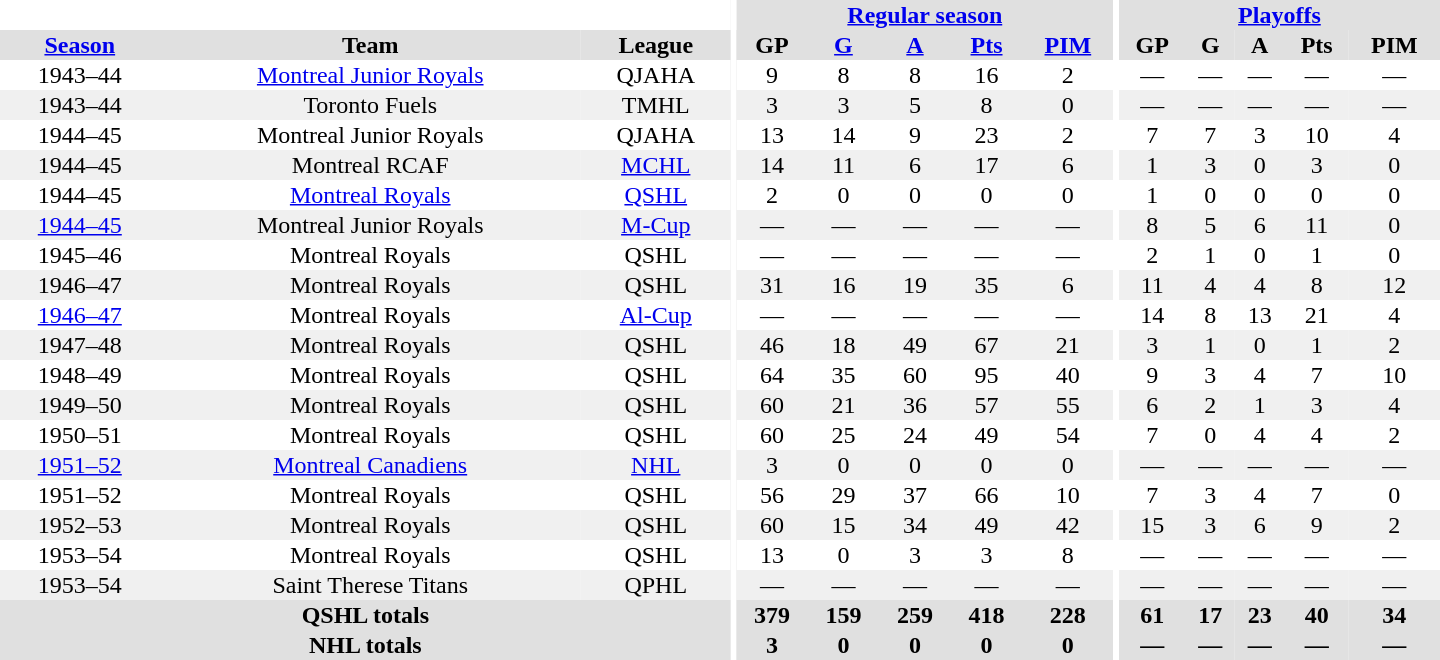<table border="0" cellpadding="1" cellspacing="0" style="text-align:center; width:60em">
<tr bgcolor="#e0e0e0">
<th colspan="3" bgcolor="#ffffff"></th>
<th rowspan="100" bgcolor="#ffffff"></th>
<th colspan="5"><a href='#'>Regular season</a></th>
<th rowspan="100" bgcolor="#ffffff"></th>
<th colspan="5"><a href='#'>Playoffs</a></th>
</tr>
<tr bgcolor="#e0e0e0">
<th><a href='#'>Season</a></th>
<th>Team</th>
<th>League</th>
<th>GP</th>
<th><a href='#'>G</a></th>
<th><a href='#'>A</a></th>
<th><a href='#'>Pts</a></th>
<th><a href='#'>PIM</a></th>
<th>GP</th>
<th>G</th>
<th>A</th>
<th>Pts</th>
<th>PIM</th>
</tr>
<tr>
<td>1943–44</td>
<td><a href='#'>Montreal Junior Royals</a></td>
<td>QJAHA</td>
<td>9</td>
<td>8</td>
<td>8</td>
<td>16</td>
<td>2</td>
<td>—</td>
<td>—</td>
<td>—</td>
<td>—</td>
<td>—</td>
</tr>
<tr bgcolor="#f0f0f0">
<td>1943–44</td>
<td>Toronto Fuels</td>
<td>TMHL</td>
<td>3</td>
<td>3</td>
<td>5</td>
<td>8</td>
<td>0</td>
<td>—</td>
<td>—</td>
<td>—</td>
<td>—</td>
<td>—</td>
</tr>
<tr>
<td>1944–45</td>
<td>Montreal Junior Royals</td>
<td>QJAHA</td>
<td>13</td>
<td>14</td>
<td>9</td>
<td>23</td>
<td>2</td>
<td>7</td>
<td>7</td>
<td>3</td>
<td>10</td>
<td>4</td>
</tr>
<tr bgcolor="#f0f0f0">
<td>1944–45</td>
<td>Montreal RCAF</td>
<td><a href='#'>MCHL</a></td>
<td>14</td>
<td>11</td>
<td>6</td>
<td>17</td>
<td>6</td>
<td>1</td>
<td>3</td>
<td>0</td>
<td>3</td>
<td>0</td>
</tr>
<tr>
<td>1944–45</td>
<td><a href='#'>Montreal Royals</a></td>
<td><a href='#'>QSHL</a></td>
<td>2</td>
<td>0</td>
<td>0</td>
<td>0</td>
<td>0</td>
<td>1</td>
<td>0</td>
<td>0</td>
<td>0</td>
<td>0</td>
</tr>
<tr bgcolor="#f0f0f0">
<td><a href='#'>1944–45</a></td>
<td>Montreal Junior Royals</td>
<td><a href='#'>M-Cup</a></td>
<td>—</td>
<td>—</td>
<td>—</td>
<td>—</td>
<td>—</td>
<td>8</td>
<td>5</td>
<td>6</td>
<td>11</td>
<td>0</td>
</tr>
<tr>
<td>1945–46</td>
<td>Montreal Royals</td>
<td>QSHL</td>
<td>—</td>
<td>—</td>
<td>—</td>
<td>—</td>
<td>—</td>
<td>2</td>
<td>1</td>
<td>0</td>
<td>1</td>
<td>0</td>
</tr>
<tr bgcolor="#f0f0f0">
<td>1946–47</td>
<td>Montreal Royals</td>
<td>QSHL</td>
<td>31</td>
<td>16</td>
<td>19</td>
<td>35</td>
<td>6</td>
<td>11</td>
<td>4</td>
<td>4</td>
<td>8</td>
<td>12</td>
</tr>
<tr>
<td><a href='#'>1946–47</a></td>
<td>Montreal Royals</td>
<td><a href='#'>Al-Cup</a></td>
<td>—</td>
<td>—</td>
<td>—</td>
<td>—</td>
<td>—</td>
<td>14</td>
<td>8</td>
<td>13</td>
<td>21</td>
<td>4</td>
</tr>
<tr bgcolor="#f0f0f0">
<td>1947–48</td>
<td>Montreal Royals</td>
<td>QSHL</td>
<td>46</td>
<td>18</td>
<td>49</td>
<td>67</td>
<td>21</td>
<td>3</td>
<td>1</td>
<td>0</td>
<td>1</td>
<td>2</td>
</tr>
<tr>
<td>1948–49</td>
<td>Montreal Royals</td>
<td>QSHL</td>
<td>64</td>
<td>35</td>
<td>60</td>
<td>95</td>
<td>40</td>
<td>9</td>
<td>3</td>
<td>4</td>
<td>7</td>
<td>10</td>
</tr>
<tr bgcolor="#f0f0f0">
<td>1949–50</td>
<td>Montreal Royals</td>
<td>QSHL</td>
<td>60</td>
<td>21</td>
<td>36</td>
<td>57</td>
<td>55</td>
<td>6</td>
<td>2</td>
<td>1</td>
<td>3</td>
<td>4</td>
</tr>
<tr>
<td>1950–51</td>
<td>Montreal Royals</td>
<td>QSHL</td>
<td>60</td>
<td>25</td>
<td>24</td>
<td>49</td>
<td>54</td>
<td>7</td>
<td>0</td>
<td>4</td>
<td>4</td>
<td>2</td>
</tr>
<tr bgcolor="#f0f0f0">
<td><a href='#'>1951–52</a></td>
<td><a href='#'>Montreal Canadiens</a></td>
<td><a href='#'>NHL</a></td>
<td>3</td>
<td>0</td>
<td>0</td>
<td>0</td>
<td>0</td>
<td>—</td>
<td>—</td>
<td>—</td>
<td>—</td>
<td>—</td>
</tr>
<tr>
<td>1951–52</td>
<td>Montreal Royals</td>
<td>QSHL</td>
<td>56</td>
<td>29</td>
<td>37</td>
<td>66</td>
<td>10</td>
<td>7</td>
<td>3</td>
<td>4</td>
<td>7</td>
<td>0</td>
</tr>
<tr bgcolor="#f0f0f0">
<td>1952–53</td>
<td>Montreal Royals</td>
<td>QSHL</td>
<td>60</td>
<td>15</td>
<td>34</td>
<td>49</td>
<td>42</td>
<td>15</td>
<td>3</td>
<td>6</td>
<td>9</td>
<td>2</td>
</tr>
<tr>
<td>1953–54</td>
<td>Montreal Royals</td>
<td>QSHL</td>
<td>13</td>
<td>0</td>
<td>3</td>
<td>3</td>
<td>8</td>
<td>—</td>
<td>—</td>
<td>—</td>
<td>—</td>
<td>—</td>
</tr>
<tr bgcolor="#f0f0f0">
<td>1953–54</td>
<td>Saint Therese Titans</td>
<td>QPHL</td>
<td>—</td>
<td>—</td>
<td>—</td>
<td>—</td>
<td>—</td>
<td>—</td>
<td>—</td>
<td>—</td>
<td>—</td>
<td>—</td>
</tr>
<tr bgcolor="#e0e0e0">
<th colspan="3">QSHL totals</th>
<th>379</th>
<th>159</th>
<th>259</th>
<th>418</th>
<th>228</th>
<th>61</th>
<th>17</th>
<th>23</th>
<th>40</th>
<th>34</th>
</tr>
<tr bgcolor="#e0e0e0">
<th colspan="3">NHL totals</th>
<th>3</th>
<th>0</th>
<th>0</th>
<th>0</th>
<th>0</th>
<th>—</th>
<th>—</th>
<th>—</th>
<th>—</th>
<th>—</th>
</tr>
</table>
